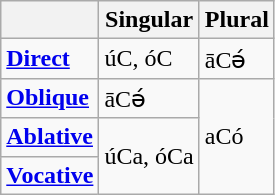<table class="wikitable">
<tr>
<th></th>
<th>Singular</th>
<th>Plural</th>
</tr>
<tr>
<td><strong><a href='#'>Direct</a></strong></td>
<td>úC, óC</td>
<td>āCə́</td>
</tr>
<tr>
<td><strong><a href='#'>Oblique</a></strong></td>
<td>āCə́</td>
<td rowspan="3">aCó</td>
</tr>
<tr>
<td><strong><a href='#'>Ablative</a></strong></td>
<td rowspan="2">úCa, óCa</td>
</tr>
<tr>
<td><strong><a href='#'>Vocative</a></strong></td>
</tr>
</table>
